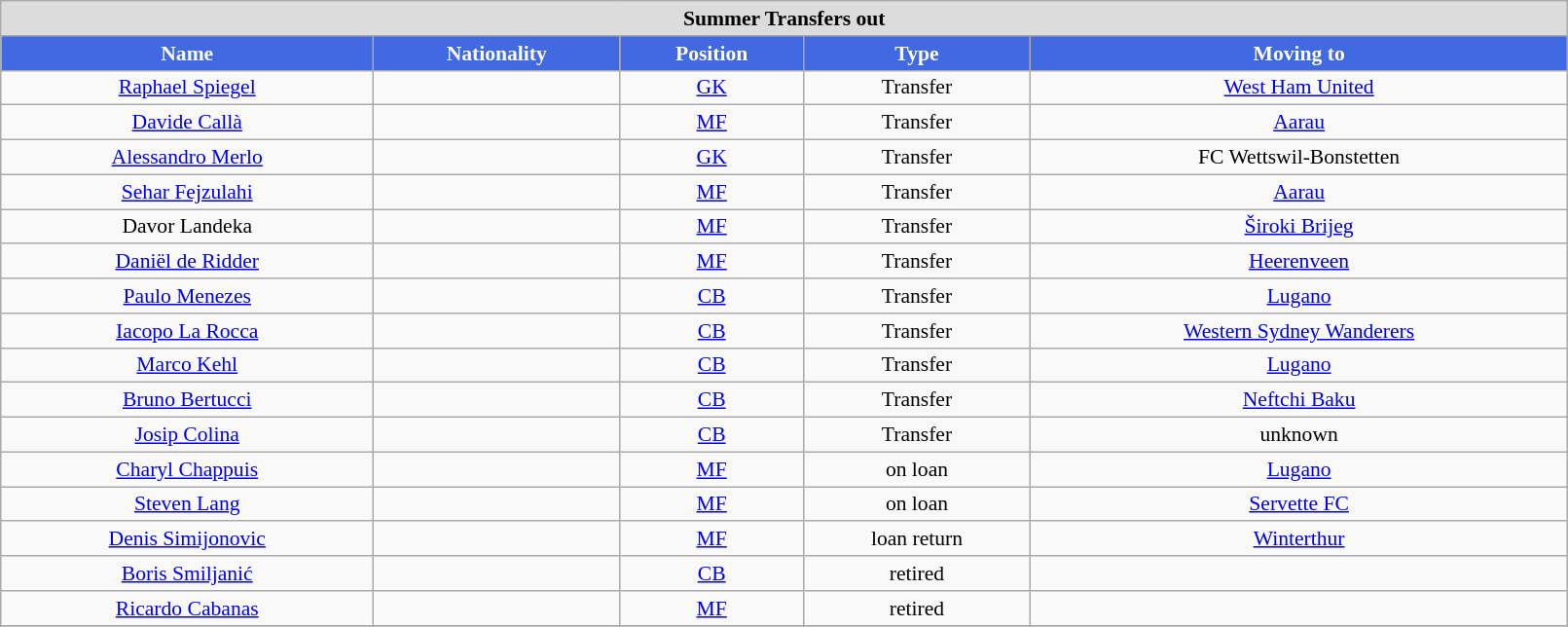<table class="wikitable"  style="text-align:center; font-size:90%; width:85%;">
<tr>
<th colspan=11  style="background:#dcdcdc; text-align:center;">Summer Transfers out</th>
</tr>
<tr>
<th style="background:#4169E1; color:white; text-align:center;">Name</th>
<th style="background:#4169E1; color:white; text-align:center;">Nationality</th>
<th style="background:#4169E1; color:white; text-align:center;">Position</th>
<th style="background:#4169E1; color:white; text-align:center;">Type</th>
<th style="background:#4169E1; color:white; text-align:center;">Moving to</th>
</tr>
<tr>
<td><a href='#'>Raphael Spiegel</a></td>
<td></td>
<td><a href='#'>GK</a></td>
<td>Transfer</td>
<td><a href='#'>West Ham United</a></td>
</tr>
<tr>
<td><a href='#'>Davide Callà</a></td>
<td></td>
<td><a href='#'>MF</a></td>
<td>Transfer</td>
<td><a href='#'>Aarau</a></td>
</tr>
<tr>
<td><a href='#'>Alessandro Merlo</a></td>
<td></td>
<td><a href='#'>GK</a></td>
<td>Transfer</td>
<td>FC Wettswil-Bonstetten</td>
</tr>
<tr>
<td><a href='#'>Sehar Fejzulahi</a></td>
<td></td>
<td><a href='#'>MF</a></td>
<td>Transfer</td>
<td><a href='#'>Aarau</a></td>
</tr>
<tr>
<td>Davor Landeka</td>
<td></td>
<td><a href='#'>MF</a></td>
<td>Transfer</td>
<td><a href='#'>Široki Brijeg</a></td>
</tr>
<tr>
<td><a href='#'>Daniël de Ridder</a></td>
<td></td>
<td><a href='#'>MF</a></td>
<td>Transfer</td>
<td><a href='#'>Heerenveen</a></td>
</tr>
<tr>
<td><a href='#'>Paulo Menezes</a></td>
<td></td>
<td><a href='#'>CB</a></td>
<td>Transfer</td>
<td><a href='#'>Lugano</a></td>
</tr>
<tr>
<td><a href='#'>Iacopo La Rocca</a></td>
<td></td>
<td><a href='#'>CB</a></td>
<td>Transfer</td>
<td><a href='#'>Western Sydney Wanderers</a></td>
</tr>
<tr>
<td><a href='#'>Marco Kehl</a></td>
<td></td>
<td><a href='#'>CB</a></td>
<td>Transfer</td>
<td><a href='#'>Lugano</a></td>
</tr>
<tr>
<td><a href='#'>Bruno Bertucci</a></td>
<td></td>
<td><a href='#'>CB</a></td>
<td>Transfer</td>
<td><a href='#'>Neftchi Baku</a></td>
</tr>
<tr>
<td><a href='#'>Josip Colina</a></td>
<td></td>
<td><a href='#'>CB</a></td>
<td>Transfer</td>
<td>unknown</td>
</tr>
<tr>
<td><a href='#'>Charyl Chappuis</a></td>
<td></td>
<td><a href='#'>MF</a></td>
<td>on loan</td>
<td><a href='#'>Lugano</a></td>
</tr>
<tr>
<td><a href='#'>Steven Lang</a></td>
<td></td>
<td><a href='#'>MF</a></td>
<td>on loan</td>
<td><a href='#'>Servette FC</a></td>
</tr>
<tr>
<td><a href='#'>Denis Simijonovic</a></td>
<td></td>
<td><a href='#'>MF</a></td>
<td>loan return</td>
<td><a href='#'>Winterthur</a></td>
</tr>
<tr>
<td><a href='#'>Boris Smiljanić</a></td>
<td></td>
<td><a href='#'>CB</a></td>
<td>retired</td>
<td></td>
</tr>
<tr>
<td><a href='#'>Ricardo Cabanas</a></td>
<td></td>
<td><a href='#'>MF</a></td>
<td>retired</td>
<td></td>
</tr>
<tr>
</tr>
</table>
